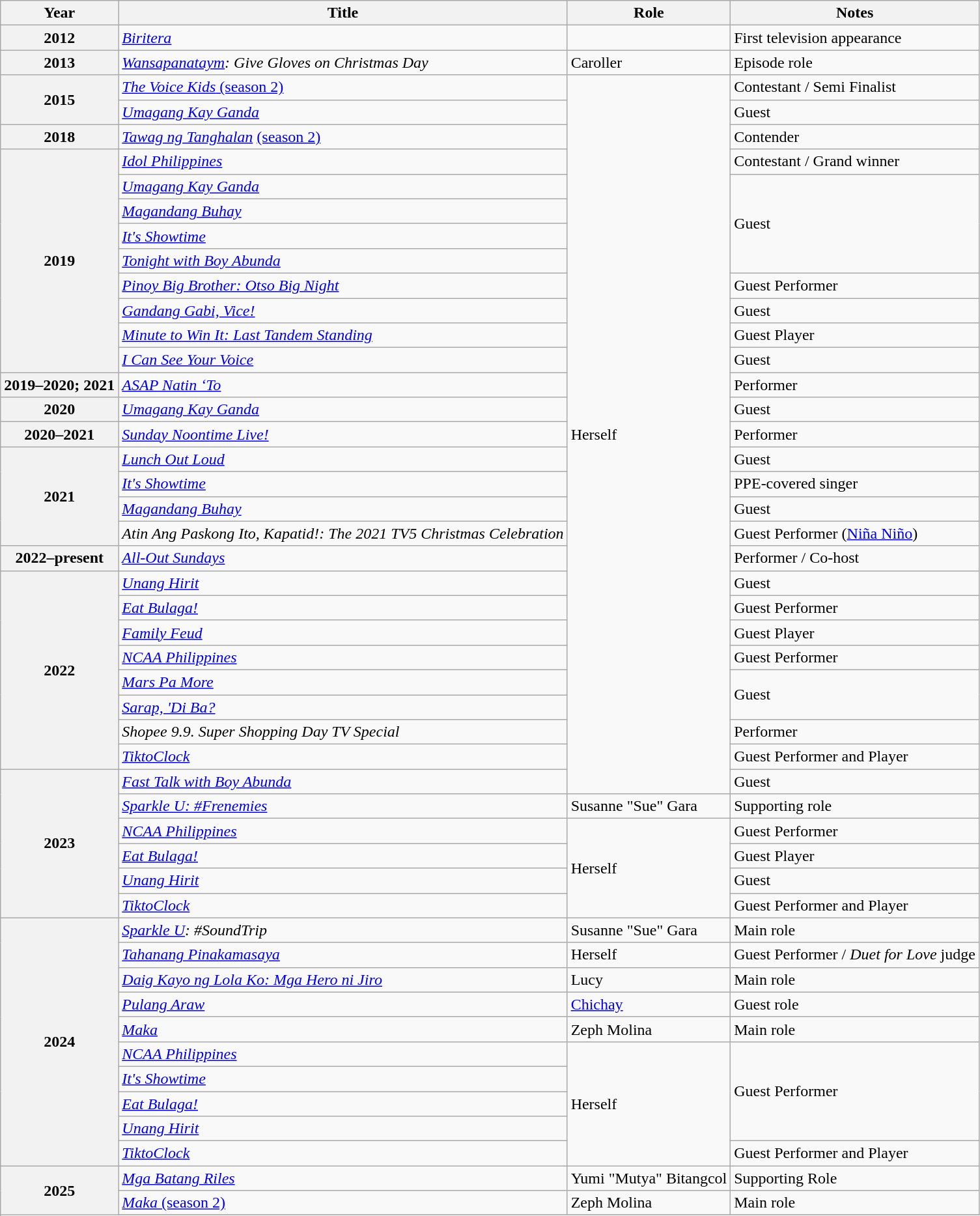<table class="wikitable sortable plainrowheaders">
<tr>
<th scope="col">Year</th>
<th scope="col">Title</th>
<th scope="col">Role</th>
<th scope="col">Notes</th>
</tr>
<tr>
<th scope="row">2012</th>
<td><em><a href='#'>Biritera</a></em></td>
<td></td>
<td>First television appearance</td>
</tr>
<tr>
<th scope="row">2013</th>
<td><em><a href='#'>Wansapanataym</a>: Give Gloves on Christmas Day</em></td>
<td>Caroller</td>
<td>Episode role</td>
</tr>
<tr>
<th rowspan="2" scope="row">2015</th>
<td><a href='#'><em>The Voice Kids</em> (season 2)</a></td>
<td rowspan="29">Herself</td>
<td>Contestant / Semi Finalist</td>
</tr>
<tr>
<td><em><a href='#'>Umagang Kay Ganda</a></em></td>
<td>Guest</td>
</tr>
<tr>
<th scope="row">2018</th>
<td><em><a href='#'>Tawag ng Tanghalan</a></em> <a href='#'>(season 2)</a></td>
<td>Contender</td>
</tr>
<tr>
<th rowspan="9" scope="row">2019</th>
<td><em><a href='#'>Idol Philippines</a></em></td>
<td>Contestant / Grand winner</td>
</tr>
<tr>
<td><em><a href='#'>Umagang Kay Ganda</a></em></td>
<td rowspan="4">Guest</td>
</tr>
<tr>
<td><em><a href='#'>Magandang Buhay</a></em></td>
</tr>
<tr>
<td><em><a href='#'>It's Showtime</a></em></td>
</tr>
<tr>
<td><em><a href='#'>Tonight with Boy Abunda</a></em></td>
</tr>
<tr>
<td><em><a href='#'>Pinoy Big Brother: Otso Big Night</a></em></td>
<td>Guest Performer</td>
</tr>
<tr>
<td><em><a href='#'>Gandang Gabi, Vice!</a></em></td>
<td>Guest</td>
</tr>
<tr>
<td><em><a href='#'>Minute to Win It: Last Tandem Standing</a></em></td>
<td>Guest Player</td>
</tr>
<tr>
<td><em><a href='#'>I Can See Your Voice</a></em></td>
<td>Guest</td>
</tr>
<tr>
<th scope="row">2019–2020; 2021</th>
<td><em><a href='#'>ASAP Natin ‘To</a></em></td>
<td>Performer</td>
</tr>
<tr>
<th scope="row">2020</th>
<td><em><a href='#'>Umagang Kay Ganda</a></em></td>
<td>Guest</td>
</tr>
<tr>
<th scope="row">2020–2021</th>
<td><em><a href='#'>Sunday Noontime Live!</a></em></td>
<td>Performer</td>
</tr>
<tr>
<th rowspan="4" scope="row">2021</th>
<td><em><a href='#'>Lunch Out Loud</a></em></td>
<td>Guest</td>
</tr>
<tr>
<td><em><a href='#'>It's Showtime</a></em></td>
<td>PPE-covered singer</td>
</tr>
<tr>
<td><em><a href='#'>Magandang Buhay</a></em></td>
<td>Guest</td>
</tr>
<tr>
<td><em>Atin Ang Paskong Ito, Kapatid!: The 2021 TV5 Christmas Celebration</em></td>
<td>Guest Performer (<a href='#'>Niña Niño</a>)</td>
</tr>
<tr>
<th scope="row">2022–present</th>
<td><em><a href='#'>All-Out Sundays</a></em></td>
<td>Performer / Co-host</td>
</tr>
<tr>
<th rowspan="8" scope="row">2022</th>
<td><em><a href='#'>Unang Hirit</a></em></td>
<td>Guest</td>
</tr>
<tr>
<td><em><a href='#'>Eat Bulaga!</a></em></td>
<td>Guest Performer</td>
</tr>
<tr>
<td><a href='#'><em>Family Feud</em></a></td>
<td>Guest Player</td>
</tr>
<tr>
<td><em><a href='#'>NCAA Philippines</a></em></td>
<td>Guest Performer</td>
</tr>
<tr>
<td><em><a href='#'>Mars Pa More</a></em></td>
<td rowspan="2">Guest</td>
</tr>
<tr>
<td><em><a href='#'>Sarap, 'Di Ba?</a></em></td>
</tr>
<tr>
<td><em>Shopee 9.9. Super Shopping Day TV Special</em></td>
<td>Performer</td>
</tr>
<tr>
<td><em><a href='#'>TiktoClock</a></em></td>
<td>Guest Performer and Player</td>
</tr>
<tr>
<th rowspan="6" scope="row">2023</th>
<td><em><a href='#'>Fast Talk with Boy Abunda</a></em></td>
<td>Guest</td>
</tr>
<tr>
<td><em><a href='#'>Sparkle U: #Frenemies</a></em></td>
<td>Susanne "Sue" Gara</td>
<td>Supporting role</td>
</tr>
<tr>
<td><em><a href='#'>NCAA Philippines</a></em></td>
<td rowspan="4">Herself</td>
<td>Guest Performer</td>
</tr>
<tr>
<td><em><a href='#'>Eat Bulaga!</a></em></td>
<td>Guest Player</td>
</tr>
<tr>
<td><em><a href='#'>Unang Hirit</a></em></td>
<td>Guest</td>
</tr>
<tr>
<td><em><a href='#'>TiktoClock</a></em></td>
<td>Guest Performer and Player</td>
</tr>
<tr>
<th rowspan="10" scope="row">2024</th>
<td><em><a href='#'>Sparkle U</a>: #SoundTrip</em></td>
<td>Susanne "Sue" Gara</td>
<td>Main role</td>
</tr>
<tr>
<td><em><a href='#'>Tahanang Pinakamasaya</a></em></td>
<td>Herself</td>
<td>Guest Performer / <em>Duet for Love</em> judge</td>
</tr>
<tr>
<td><em><a href='#'>Daig Kayo ng Lola Ko: Mga Hero ni Jiro</a></em></td>
<td>Lucy</td>
<td>Main role</td>
</tr>
<tr>
<td><em><a href='#'>Pulang Araw</a></em></td>
<td><a href='#'>Chichay</a></td>
<td>Guest role</td>
</tr>
<tr>
<td><em><a href='#'>Maka</a></em></td>
<td>Zeph Molina</td>
<td>Main role</td>
</tr>
<tr>
<td><em><a href='#'>NCAA Philippines</a></em></td>
<td rowspan="5">Herself</td>
<td rowspan="4">Guest Performer</td>
</tr>
<tr>
<td><em><a href='#'>It's Showtime</a></em></td>
</tr>
<tr>
<td><em><a href='#'>Eat Bulaga!</a></em></td>
</tr>
<tr>
<td><em><a href='#'>Unang Hirit</a></em></td>
</tr>
<tr>
<td><em><a href='#'>TiktoClock</a></em></td>
<td>Guest Performer and Player</td>
</tr>
<tr>
<th rowspan="3" scope="row">2025</th>
<td><em><a href='#'>Mga Batang Riles</a></em></td>
<td>Yumi "Mutya" Bitangcol</td>
<td>Supporting Role</td>
</tr>
<tr>
<td><a href='#'><em>Maka</em> (season 2)</a></td>
<td>Zeph Molina</td>
<td>Main role</td>
</tr>
<tr>
</tr>
</table>
